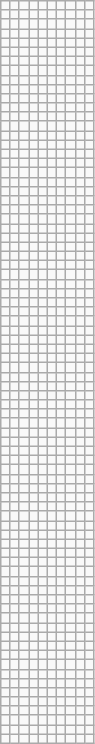<table class=wikitable style="font-size:small; line-height:100%">
<tr>
<td></td>
<td></td>
<td></td>
<td></td>
<td></td>
<td></td>
<td></td>
<td></td>
<td></td>
<td></td>
</tr>
<tr>
<td></td>
<td></td>
<td></td>
<td></td>
<td></td>
<td></td>
<td></td>
<td></td>
<td></td>
<td></td>
</tr>
<tr>
<td></td>
<td></td>
<td></td>
<td></td>
<td></td>
<td></td>
<td></td>
<td></td>
<td></td>
<td></td>
</tr>
<tr>
<td></td>
<td></td>
<td></td>
<td></td>
<td></td>
<td></td>
<td></td>
<td></td>
<td></td>
<td></td>
</tr>
<tr>
<td></td>
<td></td>
<td></td>
<td></td>
<td></td>
<td></td>
<td></td>
<td></td>
<td></td>
<td></td>
</tr>
<tr>
<td></td>
<td></td>
<td></td>
<td></td>
<td></td>
<td></td>
<td></td>
<td></td>
<td></td>
<td></td>
</tr>
<tr>
<td></td>
<td></td>
<td></td>
<td></td>
<td></td>
<td></td>
<td></td>
<td></td>
<td></td>
<td></td>
</tr>
<tr>
<td></td>
<td></td>
<td></td>
<td></td>
<td></td>
<td></td>
<td></td>
<td></td>
<td></td>
<td></td>
</tr>
<tr>
<td></td>
<td></td>
<td></td>
<td></td>
<td></td>
<td></td>
<td></td>
<td></td>
<td></td>
<td></td>
</tr>
<tr>
<td></td>
<td></td>
<td></td>
<td></td>
<td></td>
<td></td>
<td></td>
<td></td>
<td></td>
<td></td>
</tr>
<tr>
<td></td>
<td></td>
<td></td>
<td></td>
<td></td>
<td></td>
<td></td>
<td></td>
<td></td>
<td></td>
</tr>
<tr>
<td></td>
<td></td>
<td></td>
<td></td>
<td></td>
<td></td>
<td></td>
<td></td>
<td></td>
<td></td>
</tr>
<tr>
<td></td>
<td></td>
<td></td>
<td></td>
<td></td>
<td></td>
<td></td>
<td></td>
<td></td>
<td></td>
</tr>
<tr>
<td></td>
<td></td>
<td></td>
<td></td>
<td></td>
<td></td>
<td></td>
<td></td>
<td></td>
<td></td>
</tr>
<tr>
<td></td>
<td></td>
<td></td>
<td></td>
<td></td>
<td></td>
<td></td>
<td></td>
<td></td>
<td></td>
</tr>
<tr>
<td></td>
<td></td>
<td></td>
<td></td>
<td></td>
<td></td>
<td></td>
<td></td>
<td></td>
<td></td>
</tr>
<tr>
<td></td>
<td></td>
<td></td>
<td></td>
<td></td>
<td></td>
<td></td>
<td></td>
<td></td>
<td></td>
</tr>
<tr>
<td></td>
<td></td>
<td></td>
<td></td>
<td></td>
<td></td>
<td></td>
<td></td>
<td></td>
<td></td>
</tr>
<tr>
<td></td>
<td></td>
<td></td>
<td></td>
<td></td>
<td></td>
<td></td>
<td></td>
<td></td>
<td></td>
</tr>
<tr>
<td></td>
<td></td>
<td></td>
<td></td>
<td></td>
<td></td>
<td></td>
<td></td>
<td></td>
<td></td>
</tr>
<tr>
<td></td>
<td></td>
<td></td>
<td></td>
<td></td>
<td></td>
<td></td>
<td></td>
<td></td>
<td></td>
</tr>
<tr>
<td></td>
<td></td>
<td></td>
<td></td>
<td></td>
<td></td>
<td></td>
<td></td>
<td></td>
<td></td>
</tr>
<tr>
<td></td>
<td></td>
<td></td>
<td></td>
<td></td>
<td></td>
<td></td>
<td></td>
<td></td>
<td></td>
</tr>
<tr>
<td></td>
<td></td>
<td></td>
<td></td>
<td></td>
<td></td>
<td></td>
<td></td>
<td></td>
<td></td>
</tr>
<tr>
<td></td>
<td></td>
<td></td>
<td></td>
<td></td>
<td></td>
<td></td>
<td></td>
<td></td>
<td></td>
</tr>
<tr>
<td></td>
<td></td>
<td></td>
<td></td>
<td></td>
<td></td>
<td></td>
<td></td>
<td></td>
<td></td>
</tr>
<tr>
<td></td>
<td></td>
<td></td>
<td></td>
<td></td>
<td></td>
<td></td>
<td></td>
<td></td>
<td></td>
</tr>
<tr>
<td></td>
<td></td>
<td></td>
<td></td>
<td></td>
<td></td>
<td></td>
<td></td>
<td></td>
<td></td>
</tr>
<tr>
<td></td>
<td></td>
<td></td>
<td></td>
<td></td>
<td></td>
<td></td>
<td></td>
<td></td>
<td></td>
</tr>
<tr>
<td></td>
<td></td>
<td></td>
<td></td>
<td></td>
<td></td>
<td></td>
<td></td>
<td></td>
<td></td>
</tr>
<tr>
<td></td>
<td></td>
<td></td>
<td></td>
<td></td>
<td></td>
<td></td>
<td></td>
<td></td>
<td></td>
</tr>
<tr>
<td></td>
<td></td>
<td></td>
<td></td>
<td></td>
<td></td>
<td></td>
<td></td>
<td></td>
<td></td>
</tr>
<tr>
<td></td>
<td></td>
<td></td>
<td></td>
<td></td>
<td></td>
<td></td>
<td></td>
<td></td>
<td></td>
</tr>
<tr>
<td></td>
<td></td>
<td></td>
<td></td>
<td></td>
<td></td>
<td></td>
<td></td>
<td></td>
<td></td>
</tr>
<tr>
<td></td>
<td></td>
<td></td>
<td></td>
<td></td>
<td></td>
<td></td>
<td></td>
<td></td>
<td></td>
</tr>
<tr>
<td></td>
<td></td>
<td></td>
<td></td>
<td></td>
<td></td>
<td></td>
<td></td>
<td></td>
<td></td>
</tr>
<tr>
<td></td>
<td></td>
<td></td>
<td></td>
<td></td>
<td></td>
<td></td>
<td></td>
<td></td>
<td></td>
</tr>
<tr>
<td></td>
<td></td>
<td></td>
<td></td>
<td></td>
<td></td>
<td></td>
<td></td>
<td></td>
<td></td>
</tr>
<tr>
<td></td>
<td></td>
<td></td>
<td></td>
<td></td>
<td></td>
<td></td>
<td></td>
<td></td>
<td></td>
</tr>
<tr>
<td></td>
<td></td>
<td></td>
<td></td>
<td></td>
<td></td>
<td></td>
<td></td>
<td></td>
<td></td>
</tr>
<tr>
<td></td>
<td></td>
<td></td>
<td></td>
<td></td>
<td></td>
<td></td>
<td></td>
<td></td>
<td></td>
</tr>
<tr>
<td></td>
<td></td>
<td></td>
<td></td>
<td></td>
<td></td>
<td></td>
<td></td>
<td></td>
<td></td>
</tr>
<tr>
<td></td>
<td></td>
<td></td>
<td></td>
<td></td>
<td></td>
<td></td>
<td></td>
<td></td>
<td></td>
</tr>
<tr>
<td></td>
<td></td>
<td></td>
<td></td>
<td></td>
<td></td>
<td></td>
<td></td>
<td></td>
<td></td>
</tr>
<tr>
<td></td>
<td></td>
<td></td>
<td></td>
<td></td>
<td></td>
<td></td>
<td></td>
<td></td>
<td></td>
</tr>
<tr>
<td></td>
<td></td>
<td></td>
<td></td>
<td></td>
<td></td>
<td></td>
<td></td>
<td></td>
<td></td>
</tr>
<tr>
<td></td>
<td></td>
<td></td>
<td></td>
<td></td>
<td></td>
<td></td>
<td></td>
<td></td>
<td></td>
</tr>
<tr>
<td></td>
<td></td>
<td></td>
<td></td>
<td></td>
<td></td>
<td></td>
<td></td>
<td></td>
<td></td>
</tr>
<tr>
<td></td>
<td></td>
<td></td>
<td></td>
<td></td>
<td></td>
<td></td>
<td></td>
<td></td>
<td></td>
</tr>
<tr>
<td></td>
<td></td>
<td></td>
<td></td>
<td></td>
<td></td>
<td></td>
<td></td>
<td></td>
<td></td>
</tr>
<tr>
<td></td>
<td></td>
<td></td>
<td></td>
<td></td>
<td></td>
<td></td>
<td></td>
<td></td>
<td></td>
</tr>
<tr>
<td></td>
<td></td>
<td></td>
<td></td>
<td></td>
<td></td>
<td></td>
<td></td>
<td></td>
<td></td>
</tr>
<tr>
<td></td>
<td></td>
<td></td>
<td></td>
<td></td>
<td></td>
<td></td>
<td></td>
<td></td>
<td></td>
</tr>
<tr>
<td></td>
<td></td>
<td></td>
<td></td>
<td></td>
<td></td>
<td></td>
<td></td>
<td></td>
<td></td>
</tr>
<tr>
<td></td>
<td></td>
<td></td>
<td></td>
<td></td>
<td></td>
<td></td>
<td></td>
<td></td>
<td></td>
</tr>
<tr>
<td></td>
<td></td>
<td></td>
<td></td>
<td></td>
<td></td>
<td></td>
<td></td>
<td></td>
<td></td>
</tr>
<tr>
<td></td>
<td></td>
<td></td>
<td></td>
<td></td>
<td></td>
<td></td>
<td></td>
<td></td>
<td></td>
</tr>
<tr>
<td></td>
<td></td>
<td></td>
<td></td>
<td></td>
<td></td>
<td></td>
<td></td>
<td></td>
<td></td>
</tr>
<tr>
<td></td>
<td></td>
<td></td>
<td></td>
<td></td>
<td></td>
<td></td>
<td></td>
<td></td>
<td></td>
</tr>
<tr>
<td></td>
<td></td>
<td></td>
<td></td>
<td></td>
<td></td>
<td></td>
<td></td>
<td></td>
<td></td>
</tr>
<tr>
<td></td>
<td></td>
<td></td>
<td></td>
<td></td>
<td></td>
<td></td>
<td></td>
<td></td>
<td></td>
</tr>
<tr>
<td></td>
<td></td>
<td></td>
<td></td>
<td></td>
<td></td>
<td></td>
<td></td>
<td></td>
<td></td>
</tr>
<tr>
<td></td>
<td></td>
<td></td>
<td></td>
<td></td>
<td></td>
<td></td>
<td></td>
<td></td>
<td></td>
</tr>
<tr>
<td></td>
<td></td>
<td></td>
<td></td>
<td></td>
<td></td>
<td></td>
<td></td>
<td></td>
<td></td>
</tr>
<tr>
<td></td>
<td></td>
<td></td>
<td></td>
<td></td>
<td></td>
<td></td>
<td></td>
<td></td>
<td></td>
</tr>
<tr>
<td></td>
<td></td>
<td></td>
<td></td>
<td></td>
<td></td>
<td></td>
<td></td>
<td></td>
<td></td>
</tr>
<tr>
<td></td>
<td></td>
<td></td>
<td></td>
<td></td>
<td></td>
<td></td>
<td></td>
<td></td>
<td></td>
</tr>
<tr>
<td></td>
<td></td>
<td></td>
<td></td>
<td></td>
<td></td>
<td></td>
<td></td>
<td></td>
<td></td>
</tr>
<tr>
<td></td>
<td></td>
<td></td>
<td></td>
<td></td>
<td></td>
<td></td>
<td></td>
<td></td>
<td></td>
</tr>
<tr>
<td></td>
<td></td>
<td></td>
<td></td>
<td></td>
<td></td>
<td></td>
<td></td>
<td></td>
<td></td>
</tr>
<tr>
<td></td>
<td></td>
<td></td>
<td></td>
<td></td>
<td></td>
<td></td>
<td></td>
<td></td>
<td></td>
</tr>
<tr>
<td></td>
<td></td>
<td></td>
<td></td>
<td></td>
<td></td>
<td></td>
<td></td>
<td></td>
<td></td>
</tr>
<tr>
<td></td>
<td></td>
<td></td>
<td></td>
<td></td>
<td></td>
<td></td>
<td></td>
<td></td>
<td></td>
</tr>
<tr>
<td></td>
<td></td>
<td></td>
<td></td>
<td></td>
<td></td>
<td></td>
<td></td>
<td></td>
<td></td>
</tr>
<tr>
<td></td>
<td></td>
<td></td>
<td></td>
<td></td>
<td></td>
<td></td>
<td></td>
<td></td>
<td></td>
</tr>
<tr>
<td></td>
<td></td>
<td></td>
<td></td>
<td></td>
<td></td>
<td></td>
<td></td>
<td></td>
<td></td>
</tr>
<tr>
<td></td>
<td></td>
<td></td>
<td></td>
<td></td>
<td></td>
<td></td>
<td></td>
<td></td>
<td></td>
</tr>
<tr>
<td></td>
<td></td>
<td></td>
<td></td>
<td></td>
<td></td>
<td></td>
<td></td>
<td></td>
<td></td>
</tr>
<tr>
<td></td>
<td></td>
<td></td>
<td></td>
<td></td>
<td></td>
<td></td>
<td></td>
<td></td>
<td></td>
</tr>
<tr>
<td></td>
<td></td>
<td></td>
<td></td>
<td></td>
<td></td>
<td></td>
<td></td>
<td></td>
<td></td>
</tr>
</table>
